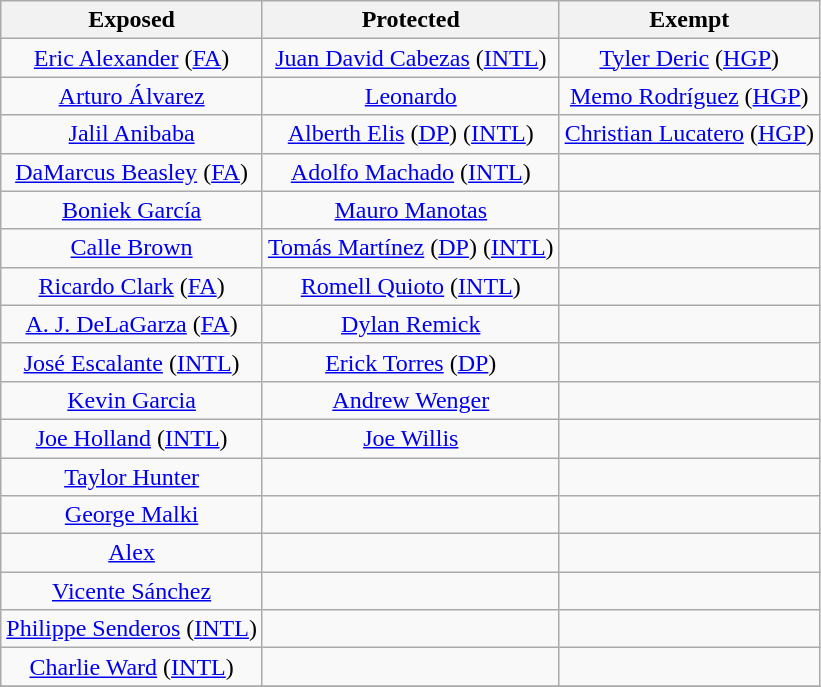<table class="wikitable" style="text-align:center">
<tr>
<th>Exposed</th>
<th>Protected</th>
<th>Exempt</th>
</tr>
<tr>
<td><a href='#'>Eric Alexander</a> (<a href='#'>FA</a>)</td>
<td><a href='#'>Juan David Cabezas</a> (<a href='#'>INTL</a>)</td>
<td><a href='#'>Tyler Deric</a> (<a href='#'>HGP</a>)</td>
</tr>
<tr>
<td><a href='#'>Arturo Álvarez</a></td>
<td><a href='#'>Leonardo</a></td>
<td><a href='#'>Memo Rodríguez</a> (<a href='#'>HGP</a>)</td>
</tr>
<tr>
<td><a href='#'>Jalil Anibaba</a></td>
<td><a href='#'>Alberth Elis</a> (<a href='#'>DP</a>) (<a href='#'>INTL</a>)</td>
<td><a href='#'>Christian Lucatero</a> (<a href='#'>HGP</a>)</td>
</tr>
<tr>
<td><a href='#'>DaMarcus Beasley</a> (<a href='#'>FA</a>)</td>
<td><a href='#'>Adolfo Machado</a> (<a href='#'>INTL</a>)</td>
<td></td>
</tr>
<tr>
<td><a href='#'>Boniek García</a></td>
<td><a href='#'>Mauro Manotas</a></td>
<td></td>
</tr>
<tr>
<td><a href='#'>Calle Brown</a></td>
<td><a href='#'>Tomás Martínez</a> (<a href='#'>DP</a>) (<a href='#'>INTL</a>)</td>
<td></td>
</tr>
<tr>
<td><a href='#'>Ricardo Clark</a> (<a href='#'>FA</a>)</td>
<td><a href='#'>Romell Quioto</a> (<a href='#'>INTL</a>)</td>
<td></td>
</tr>
<tr>
<td><a href='#'>A. J. DeLaGarza</a> (<a href='#'>FA</a>)</td>
<td><a href='#'>Dylan Remick</a></td>
<td></td>
</tr>
<tr>
<td><a href='#'>José Escalante</a> (<a href='#'>INTL</a>)</td>
<td><a href='#'>Erick Torres</a> (<a href='#'>DP</a>)</td>
<td></td>
</tr>
<tr>
<td><a href='#'>Kevin Garcia</a></td>
<td><a href='#'>Andrew Wenger</a></td>
<td></td>
</tr>
<tr>
<td><a href='#'>Joe Holland</a> (<a href='#'>INTL</a>)</td>
<td><a href='#'>Joe Willis</a></td>
<td></td>
</tr>
<tr>
<td><a href='#'>Taylor Hunter</a></td>
<td></td>
<td></td>
</tr>
<tr>
<td><a href='#'>George Malki</a></td>
<td></td>
<td></td>
</tr>
<tr>
<td><a href='#'>Alex</a></td>
<td></td>
<td></td>
</tr>
<tr>
<td><a href='#'>Vicente Sánchez</a></td>
<td></td>
<td></td>
</tr>
<tr>
<td><a href='#'>Philippe Senderos</a> (<a href='#'>INTL</a>)</td>
<td></td>
<td></td>
</tr>
<tr>
<td><a href='#'>Charlie Ward</a> (<a href='#'>INTL</a>)</td>
<td></td>
<td></td>
</tr>
<tr>
</tr>
</table>
